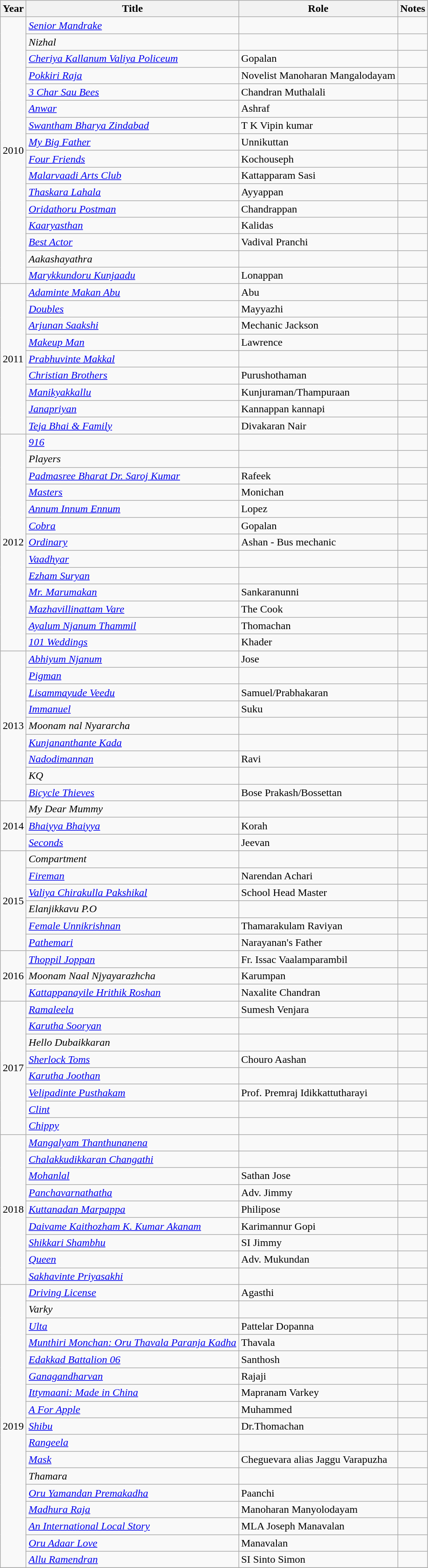<table class="wikitable sortable">
<tr>
<th>Year</th>
<th>Title</th>
<th>Role</th>
<th class="unsortable">Notes</th>
</tr>
<tr>
<td rowspan=16>2010</td>
<td><em><a href='#'>Senior Mandrake</a></em></td>
<td></td>
<td></td>
</tr>
<tr>
<td><em>Nizhal</em></td>
<td></td>
<td></td>
</tr>
<tr>
<td><em><a href='#'>Cheriya Kallanum Valiya Policeum</a></em></td>
<td>Gopalan</td>
<td></td>
</tr>
<tr>
<td><em><a href='#'>Pokkiri Raja</a></em></td>
<td>Novelist Manoharan Mangalodayam</td>
<td></td>
</tr>
<tr>
<td><em><a href='#'>3 Char Sau Bees</a></em></td>
<td>Chandran Muthalali</td>
<td></td>
</tr>
<tr>
<td><em><a href='#'>Anwar</a></em></td>
<td>Ashraf</td>
<td></td>
</tr>
<tr>
<td><em><a href='#'>Swantham Bharya Zindabad</a></em></td>
<td>T K Vipin kumar</td>
<td></td>
</tr>
<tr>
<td><em><a href='#'>My Big Father</a></em></td>
<td>Unnikuttan</td>
<td></td>
</tr>
<tr>
<td><em><a href='#'>Four Friends</a></em></td>
<td>Kochouseph</td>
<td></td>
</tr>
<tr>
<td><em><a href='#'>Malarvaadi Arts Club</a></em></td>
<td>Kattapparam Sasi</td>
<td></td>
</tr>
<tr>
<td><em><a href='#'>Thaskara Lahala</a></em></td>
<td>Ayyappan</td>
<td></td>
</tr>
<tr>
<td><em><a href='#'>Oridathoru Postman</a></em></td>
<td>Chandrappan</td>
<td></td>
</tr>
<tr>
<td><em><a href='#'>Kaaryasthan</a></em></td>
<td>Kalidas</td>
<td></td>
</tr>
<tr>
<td><em><a href='#'>Best Actor</a></em></td>
<td>Vadival Pranchi</td>
<td></td>
</tr>
<tr>
<td><em>Aakashayathra</em></td>
<td></td>
<td></td>
</tr>
<tr>
<td><em><a href='#'>Marykkundoru Kunjaadu</a></em></td>
<td>Lonappan</td>
<td></td>
</tr>
<tr>
<td rowspan=9>2011</td>
<td><em><a href='#'>Adaminte Makan Abu</a></em></td>
<td>Abu</td>
<td></td>
</tr>
<tr>
<td><em><a href='#'>Doubles</a></em></td>
<td>Mayyazhi</td>
<td></td>
</tr>
<tr>
<td><em><a href='#'>Arjunan Saakshi</a></em></td>
<td>Mechanic Jackson</td>
<td></td>
</tr>
<tr>
<td><em><a href='#'>Makeup Man</a></em></td>
<td>Lawrence</td>
<td></td>
</tr>
<tr>
<td><em><a href='#'>Prabhuvinte Makkal</a></em></td>
<td></td>
<td></td>
</tr>
<tr>
<td><em><a href='#'>Christian Brothers</a></em></td>
<td>Purushothaman</td>
<td></td>
</tr>
<tr>
<td><em><a href='#'>Manikyakkallu</a></em></td>
<td>Kunjuraman/Thampuraan</td>
<td></td>
</tr>
<tr>
<td><em><a href='#'>Janapriyan</a></em></td>
<td>Kannappan kannapi</td>
<td></td>
</tr>
<tr>
<td><em><a href='#'>Teja Bhai & Family</a></em></td>
<td>Divakaran Nair</td>
<td></td>
</tr>
<tr>
<td rowspan=13>2012</td>
<td><em><a href='#'>916</a></em></td>
<td></td>
<td></td>
</tr>
<tr>
<td><em>Players</em></td>
<td></td>
<td></td>
</tr>
<tr>
<td><em><a href='#'>Padmasree Bharat Dr. Saroj Kumar</a></em></td>
<td>Rafeek</td>
<td></td>
</tr>
<tr>
<td><em><a href='#'>Masters</a></em></td>
<td>Monichan</td>
<td></td>
</tr>
<tr>
<td><em><a href='#'>Annum Innum Ennum</a></em></td>
<td>Lopez</td>
<td></td>
</tr>
<tr>
<td><em><a href='#'>Cobra</a></em></td>
<td>Gopalan</td>
<td></td>
</tr>
<tr>
<td><em><a href='#'>Ordinary</a></em></td>
<td>Ashan - Bus mechanic</td>
<td></td>
</tr>
<tr>
<td><em><a href='#'>Vaadhyar</a></em></td>
<td></td>
<td></td>
</tr>
<tr>
<td><em><a href='#'>Ezham Suryan</a></em></td>
<td></td>
<td></td>
</tr>
<tr>
<td><em><a href='#'>Mr. Marumakan</a></em></td>
<td>Sankaranunni</td>
<td></td>
</tr>
<tr>
<td><em><a href='#'>Mazhavillinattam Vare</a></em></td>
<td>The Cook</td>
<td></td>
</tr>
<tr>
<td><em><a href='#'>Ayalum Njanum Thammil</a></em></td>
<td>Thomachan</td>
<td></td>
</tr>
<tr>
<td><em><a href='#'>101 Weddings</a></em></td>
<td>Khader</td>
<td></td>
</tr>
<tr>
<td rowspan=9>2013</td>
<td><em><a href='#'>Abhiyum Njanum</a></em></td>
<td>Jose</td>
<td></td>
</tr>
<tr>
<td><em><a href='#'>Pigman</a></em></td>
<td></td>
<td></td>
</tr>
<tr>
<td><em><a href='#'>Lisammayude Veedu</a></em></td>
<td>Samuel/Prabhakaran</td>
<td></td>
</tr>
<tr>
<td><em><a href='#'>Immanuel</a></em></td>
<td>Suku</td>
<td></td>
</tr>
<tr>
<td><em>Moonam nal Nyararcha</em></td>
<td></td>
<td></td>
</tr>
<tr>
<td><em><a href='#'>Kunjananthante Kada</a></em></td>
<td></td>
<td></td>
</tr>
<tr>
<td><em><a href='#'>Nadodimannan</a></em></td>
<td>Ravi</td>
<td></td>
</tr>
<tr>
<td><em>KQ</em></td>
<td></td>
<td></td>
</tr>
<tr>
<td><em><a href='#'>Bicycle Thieves</a></em></td>
<td>Bose Prakash/Bossettan</td>
<td></td>
</tr>
<tr>
<td rowspan=3>2014</td>
<td><em>My Dear Mummy</em></td>
<td></td>
<td></td>
</tr>
<tr>
<td><em><a href='#'>Bhaiyya Bhaiyya</a></em></td>
<td>Korah</td>
<td></td>
</tr>
<tr>
<td><em><a href='#'>Seconds</a></em></td>
<td>Jeevan</td>
<td></td>
</tr>
<tr>
<td rowspan=6>2015</td>
<td><em>Compartment</em></td>
<td></td>
<td></td>
</tr>
<tr>
<td><em><a href='#'>Fireman</a></em></td>
<td>Narendan Achari</td>
<td></td>
</tr>
<tr>
<td><em><a href='#'>Valiya Chirakulla Pakshikal</a></em></td>
<td>School Head Master</td>
<td></td>
</tr>
<tr>
<td><em>Elanjikkavu P.O</em></td>
<td></td>
<td></td>
</tr>
<tr>
<td><em><a href='#'>Female Unnikrishnan</a></em></td>
<td>Thamarakulam Raviyan</td>
<td></td>
</tr>
<tr>
<td><em><a href='#'>Pathemari</a></em></td>
<td>Narayanan's Father</td>
<td></td>
</tr>
<tr>
<td rowspan=3>2016</td>
<td><em><a href='#'>Thoppil Joppan</a></em></td>
<td>Fr. Issac Vaalamparambil</td>
<td></td>
</tr>
<tr>
<td><em>Moonam Naal Njyayarazhcha</em></td>
<td>Karumpan</td>
<td></td>
</tr>
<tr>
<td><em><a href='#'>Kattappanayile Hrithik Roshan</a></em></td>
<td>Naxalite Chandran</td>
<td></td>
</tr>
<tr>
<td rowspan=8>2017</td>
<td><em><a href='#'>Ramaleela</a></em></td>
<td>Sumesh Venjara</td>
<td></td>
</tr>
<tr>
<td><em><a href='#'>Karutha Sooryan</a></em></td>
<td></td>
<td></td>
</tr>
<tr>
<td><em>Hello Dubaikkaran</em></td>
<td></td>
<td></td>
</tr>
<tr>
<td><em><a href='#'>Sherlock Toms</a></em></td>
<td>Chouro Aashan</td>
<td></td>
</tr>
<tr>
<td><em><a href='#'>Karutha Joothan</a></em></td>
<td></td>
<td></td>
</tr>
<tr>
<td><em><a href='#'>Velipadinte Pusthakam</a></em></td>
<td>Prof. Premraj Idikkattutharayi</td>
<td></td>
</tr>
<tr>
<td><em><a href='#'>Clint</a></em></td>
<td></td>
<td></td>
</tr>
<tr>
<td><em><a href='#'>Chippy</a></em></td>
<td></td>
<td></td>
</tr>
<tr>
<td rowspan=9>2018</td>
<td><em><a href='#'>Mangalyam Thanthunanena</a></em></td>
<td></td>
<td></td>
</tr>
<tr>
<td><em><a href='#'>Chalakkudikkaran Changathi</a></em></td>
<td></td>
<td></td>
</tr>
<tr>
<td><em><a href='#'>Mohanlal</a></em></td>
<td>Sathan Jose</td>
<td></td>
</tr>
<tr>
<td><em><a href='#'>Panchavarnathatha</a></em></td>
<td>Adv. Jimmy</td>
<td></td>
</tr>
<tr>
<td><em><a href='#'>Kuttanadan Marpappa</a></em></td>
<td>Philipose</td>
<td></td>
</tr>
<tr>
<td><em><a href='#'>Daivame Kaithozham K. Kumar Akanam</a></em></td>
<td>Karimannur Gopi</td>
<td></td>
</tr>
<tr>
<td><em><a href='#'>Shikkari Shambhu</a></em></td>
<td>SI Jimmy</td>
<td></td>
</tr>
<tr>
<td><em><a href='#'>Queen</a></em></td>
<td>Adv. Mukundan</td>
<td></td>
</tr>
<tr>
<td><em><a href='#'>Sakhavinte Priyasakhi</a></em></td>
<td></td>
<td></td>
</tr>
<tr>
<td rowspan=17>2019</td>
<td><em><a href='#'>Driving License</a></em></td>
<td>Agasthi</td>
<td></td>
</tr>
<tr>
<td><em>Varky</em></td>
<td></td>
<td></td>
</tr>
<tr>
<td><em><a href='#'>Ulta</a></em></td>
<td>Pattelar Dopanna</td>
<td></td>
</tr>
<tr>
<td><em><a href='#'>Munthiri Monchan: Oru Thavala Paranja Kadha</a></em></td>
<td>Thavala</td>
<td></td>
</tr>
<tr>
<td><em><a href='#'>Edakkad Battalion 06</a></em></td>
<td>Santhosh</td>
<td></td>
</tr>
<tr>
<td><em><a href='#'>Ganagandharvan</a></em></td>
<td>Rajaji</td>
<td></td>
</tr>
<tr>
<td><em><a href='#'>Ittymaani: Made in China</a></em></td>
<td>Mapranam Varkey</td>
<td></td>
</tr>
<tr>
<td><em><a href='#'>A For Apple</a></em></td>
<td>Muhammed</td>
<td></td>
</tr>
<tr>
<td><em><a href='#'>Shibu</a></em></td>
<td>Dr.Thomachan</td>
<td></td>
</tr>
<tr>
<td><em><a href='#'>Rangeela</a></em></td>
<td></td>
<td></td>
</tr>
<tr>
<td><em><a href='#'>Mask</a></em></td>
<td>Cheguevara alias Jaggu Varapuzha</td>
<td></td>
</tr>
<tr>
<td><em>Thamara</em></td>
<td></td>
<td></td>
</tr>
<tr>
<td><em><a href='#'>Oru Yamandan Premakadha</a></em></td>
<td>Paanchi</td>
<td></td>
</tr>
<tr>
<td><em><a href='#'>Madhura Raja</a></em></td>
<td>Manoharan Manyolodayam</td>
<td></td>
</tr>
<tr>
<td><em><a href='#'>An International Local Story </a></em></td>
<td>MLA Joseph Manavalan</td>
<td></td>
</tr>
<tr>
<td><em><a href='#'>Oru Adaar Love</a></em></td>
<td>Manavalan</td>
<td></td>
</tr>
<tr>
<td><em><a href='#'>Allu Ramendran</a></em></td>
<td>SI Sinto Simon</td>
<td></td>
</tr>
<tr>
</tr>
</table>
